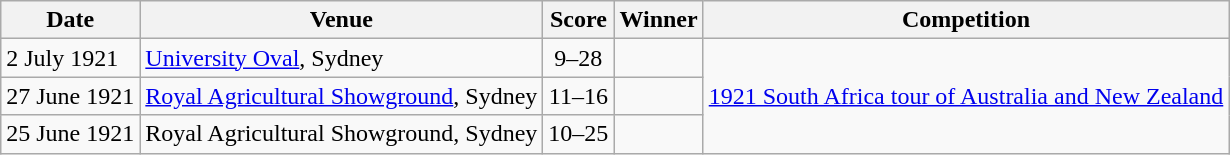<table class="wikitable">
<tr>
<th>Date</th>
<th>Venue</th>
<th>Score</th>
<th>Winner</th>
<th>Competition</th>
</tr>
<tr>
<td>2 July 1921</td>
<td><a href='#'>University Oval</a>, Sydney</td>
<td align=center>9–28</td>
<td></td>
<td rowspan=3><a href='#'>1921 South Africa tour of Australia and New Zealand</a></td>
</tr>
<tr>
<td>27 June 1921</td>
<td><a href='#'>Royal Agricultural Showground</a>, Sydney</td>
<td align=center>11–16</td>
<td></td>
</tr>
<tr>
<td>25 June 1921</td>
<td>Royal Agricultural Showground, Sydney</td>
<td align=center>10–25</td>
<td></td>
</tr>
</table>
